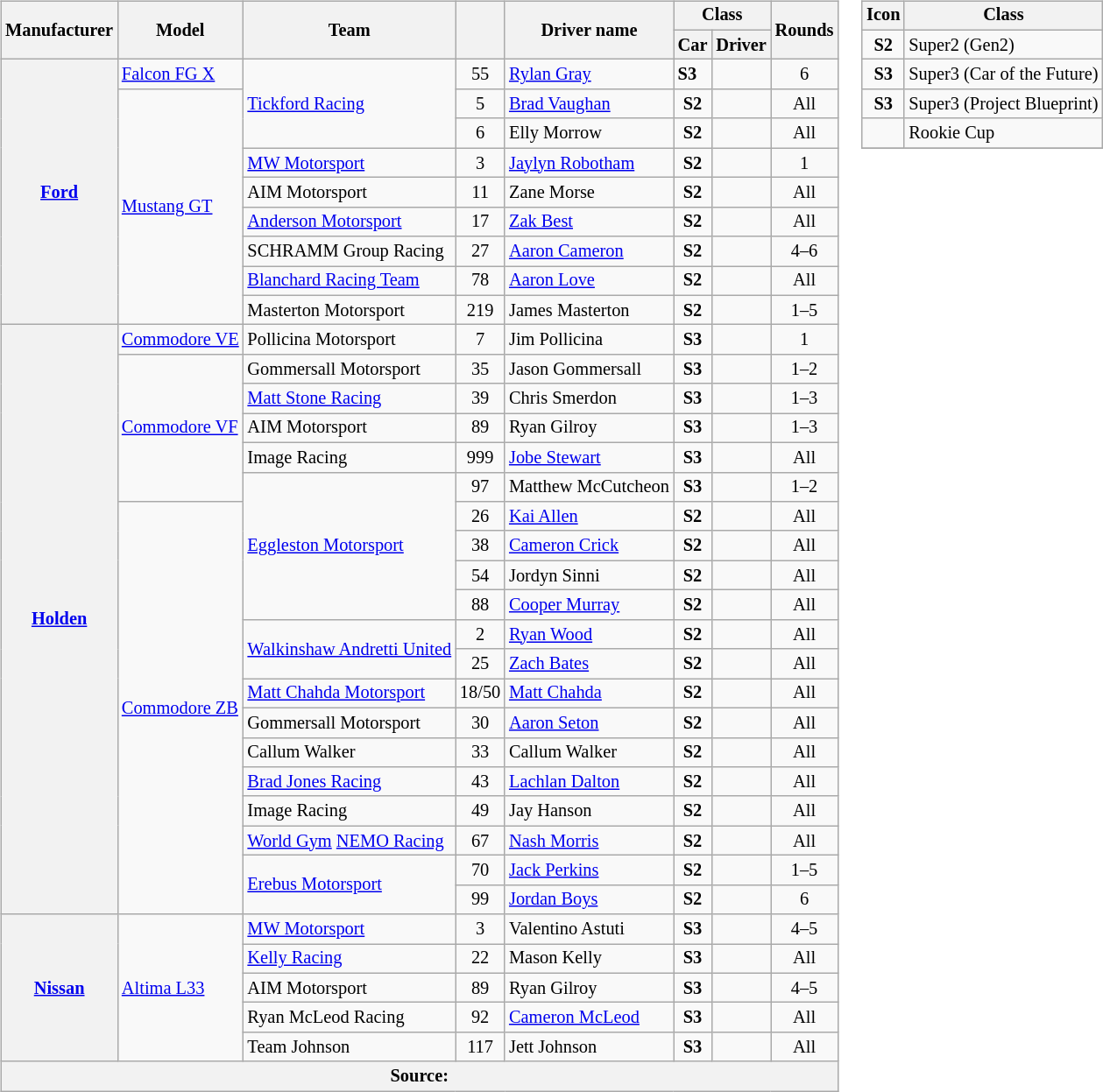<table>
<tr>
<td><br><table class="wikitable" style=font-size:85%;>
<tr>
<th rowspan=2>Manufacturer</th>
<th rowspan=2>Model</th>
<th rowspan=2>Team</th>
<th rowspan=2></th>
<th rowspan=2>Driver name</th>
<th colspan=2>Class</th>
<th rowspan=2>Rounds</th>
</tr>
<tr>
<th>Car</th>
<th>Driver</th>
</tr>
<tr>
<th rowspan="9"><a href='#'>Ford</a></th>
<td><a href='#'>Falcon FG X</a></td>
<td rowspan="3"><a href='#'>Tickford Racing</a></td>
<td align="center">55</td>
<td> <a href='#'>Rylan Gray</a></td>
<td><strong><span>S3</span></strong></td>
<td align="center"></td>
<td align="center">6</td>
</tr>
<tr>
<td rowspan="8"><a href='#'>Mustang GT</a></td>
<td align="center">5</td>
<td> <a href='#'>Brad Vaughan</a></td>
<td align="center"><strong><span>S2</span></strong></td>
<td align="center"></td>
<td align="center">All</td>
</tr>
<tr>
<td align="center">6</td>
<td> Elly Morrow</td>
<td align="center"><strong><span>S2</span></strong></td>
<td></td>
<td align="center">All</td>
</tr>
<tr>
<td><a href='#'>MW Motorsport</a></td>
<td align="center">3</td>
<td> <a href='#'>Jaylyn Robotham</a></td>
<td align="center"><strong><span>S2</span></strong></td>
<td></td>
<td align="center">1</td>
</tr>
<tr>
<td>AIM Motorsport</td>
<td align="center">11</td>
<td> Zane Morse</td>
<td align="center"><strong><span>S2</span></strong></td>
<td></td>
<td align="center">All</td>
</tr>
<tr>
<td><a href='#'>Anderson Motorsport</a></td>
<td align="center">17</td>
<td> <a href='#'>Zak Best</a></td>
<td align="center"><strong><span>S2</span></strong></td>
<td></td>
<td align="center">All</td>
</tr>
<tr>
<td>SCHRAMM Group Racing</td>
<td align="center">27</td>
<td> <a href='#'>Aaron Cameron</a></td>
<td align="center"><strong><span>S2</span></strong></td>
<td align="center"></td>
<td align="center">4–6</td>
</tr>
<tr>
<td><a href='#'>Blanchard Racing Team</a></td>
<td align="center">78</td>
<td> <a href='#'>Aaron Love</a></td>
<td align="center"><strong><span>S2</span></strong></td>
<td align="center"></td>
<td align="center">All</td>
</tr>
<tr>
<td>Masterton Motorsport</td>
<td align="center">219</td>
<td> James Masterton</td>
<td align="center"><strong><span>S2</span></strong></td>
<td></td>
<td align="center">1–5</td>
</tr>
<tr>
<th rowspan="20"><a href='#'>Holden</a></th>
<td><a href='#'>Commodore VE</a></td>
<td>Pollicina Motorsport</td>
<td align="center">7</td>
<td> Jim Pollicina</td>
<td align="center"><strong><span>S3</span></strong></td>
<td></td>
<td align="center">1</td>
</tr>
<tr>
<td rowspan="5"><a href='#'>Commodore VF</a></td>
<td>Gommersall Motorsport</td>
<td align="center">35</td>
<td> Jason Gommersall</td>
<td align="center"><strong><span>S3</span></strong></td>
<td></td>
<td align="center">1–2</td>
</tr>
<tr>
<td><a href='#'>Matt Stone Racing</a></td>
<td align="center">39</td>
<td> Chris Smerdon</td>
<td align="center"><strong><span>S3</span></strong></td>
<td></td>
<td align="center">1–3</td>
</tr>
<tr>
<td>AIM Motorsport</td>
<td align="center">89</td>
<td> Ryan Gilroy</td>
<td align="center"><strong><span>S3</span></strong></td>
<td align="center"></td>
<td align="center">1–3</td>
</tr>
<tr>
<td>Image Racing</td>
<td align="center">999</td>
<td> <a href='#'>Jobe Stewart</a></td>
<td align="center"><strong><span>S3</span></strong></td>
<td align="center"></td>
<td align="center">All</td>
</tr>
<tr>
<td rowspan="5"><a href='#'>Eggleston Motorsport</a></td>
<td align="center">97</td>
<td> Matthew McCutcheon</td>
<td align="center"><strong><span>S3</span></strong></td>
<td align="center"></td>
<td align="center">1–2</td>
</tr>
<tr>
<td rowspan="14"><a href='#'>Commodore ZB</a></td>
<td align="center">26</td>
<td> <a href='#'>Kai Allen</a></td>
<td align="center"><strong><span>S2</span></strong></td>
<td align="center"></td>
<td align="center">All</td>
</tr>
<tr>
<td align="center">38</td>
<td> <a href='#'>Cameron Crick</a></td>
<td align="center"><strong><span>S2</span></strong></td>
<td></td>
<td align="center">All</td>
</tr>
<tr>
<td align="center">54</td>
<td> Jordyn Sinni</td>
<td align="center"><strong><span>S2</span></strong></td>
<td align="center"></td>
<td align="center">All</td>
</tr>
<tr>
<td align="center">88</td>
<td> <a href='#'>Cooper Murray</a></td>
<td align="center"><strong><span>S2</span></strong></td>
<td align="center"></td>
<td align="center">All</td>
</tr>
<tr>
<td rowspan="2"><a href='#'>Walkinshaw Andretti United</a></td>
<td align="center">2</td>
<td> <a href='#'>Ryan Wood</a></td>
<td align="center"><strong><span>S2</span></strong></td>
<td align="center"></td>
<td align="center">All</td>
</tr>
<tr>
<td align="center">25</td>
<td> <a href='#'>Zach Bates</a></td>
<td align="center"><strong><span>S2</span></strong></td>
<td align="center"></td>
<td align="center">All</td>
</tr>
<tr>
<td><a href='#'>Matt Chahda Motorsport</a></td>
<td align="center">18/50</td>
<td> <a href='#'>Matt Chahda</a></td>
<td align="center"><strong><span>S2</span></strong></td>
<td align="center"></td>
<td align="center">All</td>
</tr>
<tr>
<td>Gommersall Motorsport</td>
<td align="center">30</td>
<td> <a href='#'>Aaron Seton</a></td>
<td align="center"><strong><span>S2</span></strong></td>
<td></td>
<td align="center">All</td>
</tr>
<tr>
<td>Callum Walker</td>
<td align="center">33</td>
<td> Callum Walker</td>
<td align="center"><strong><span>S2</span></strong></td>
<td align="center"></td>
<td align="center">All</td>
</tr>
<tr>
<td><a href='#'>Brad Jones Racing</a></td>
<td align="center">43</td>
<td> <a href='#'>Lachlan Dalton</a></td>
<td align="center"><strong><span>S2</span></strong></td>
<td align="center"></td>
<td align="center">All</td>
</tr>
<tr>
<td>Image Racing</td>
<td align="center">49</td>
<td> Jay Hanson</td>
<td align="center"><strong><span>S2</span></strong></td>
<td align="center"></td>
<td align="center">All</td>
</tr>
<tr>
<td><a href='#'>World Gym</a> <a href='#'>NEMO Racing</a></td>
<td align="center">67</td>
<td> <a href='#'>Nash Morris</a></td>
<td align="center"><strong><span>S2</span></strong></td>
<td align="center"></td>
<td align="center">All</td>
</tr>
<tr>
<td rowspan="2"><a href='#'>Erebus Motorsport</a></td>
<td align="center">70</td>
<td> <a href='#'>Jack Perkins</a></td>
<td align="center"><strong><span>S2</span></strong></td>
<td align="center"></td>
<td align="center">1–5</td>
</tr>
<tr>
<td align="center">99</td>
<td> <a href='#'>Jordan Boys</a></td>
<td align="center"><strong><span>S2</span></strong></td>
<td align="center"></td>
<td align="center">6</td>
</tr>
<tr>
<th rowspan="5"><a href='#'>Nissan</a></th>
<td rowspan="5"><a href='#'>Altima L33</a></td>
<td><a href='#'>MW Motorsport</a></td>
<td align="center">3</td>
<td> Valentino Astuti</td>
<td align="center"><strong><span>S3</span></strong></td>
<td align="center"></td>
<td align="center">4–5</td>
</tr>
<tr>
<td><a href='#'>Kelly Racing</a></td>
<td align="center">22</td>
<td> Mason Kelly</td>
<td align="center"><strong><span>S3</span></strong></td>
<td align="center"></td>
<td align="center">All</td>
</tr>
<tr>
<td>AIM Motorsport</td>
<td align="center">89</td>
<td> Ryan Gilroy</td>
<td align="center"><strong><span>S3</span></strong></td>
<td align="center"></td>
<td align="center">4–5</td>
</tr>
<tr>
<td>Ryan McLeod Racing</td>
<td align="center">92</td>
<td> <a href='#'>Cameron McLeod</a></td>
<td align="center"><strong><span>S3</span></strong></td>
<td align="center"></td>
<td align="center">All</td>
</tr>
<tr>
<td>Team Johnson</td>
<td align="center">117</td>
<td> Jett Johnson</td>
<td align="center"><strong><span>S3</span></strong></td>
<td align="center"></td>
<td align="center">All</td>
</tr>
<tr>
<th colspan="8">Source:</th>
</tr>
</table>
</td>
<td valign="top"><br><table class="wikitable" style="font-size: 85%;">
<tr>
<th>Icon</th>
<th>Class</th>
</tr>
<tr>
<td align=center><strong><span>S2</span></strong></td>
<td>Super2 (Gen2)</td>
</tr>
<tr>
<td align=center><strong><span>S3</span></strong></td>
<td>Super3 (Car of the Future)</td>
</tr>
<tr>
<td align=center><strong><span>S3</span></strong></td>
<td>Super3 (Project Blueprint)</td>
</tr>
<tr>
<td align=center></td>
<td>Rookie Cup</td>
</tr>
<tr>
</tr>
</table>
</td>
</tr>
<tr>
<td></td>
<td></td>
</tr>
</table>
